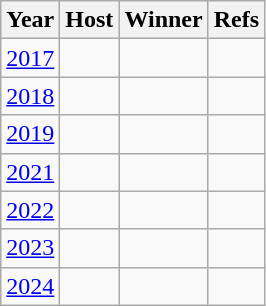<table class="wikitable">
<tr>
<th>Year</th>
<th>Host</th>
<th>Winner</th>
<th>Refs</th>
</tr>
<tr>
<td><a href='#'>2017</a></td>
<td></td>
<td></td>
<td align="center"></td>
</tr>
<tr>
<td><a href='#'>2018</a></td>
<td></td>
<td></td>
<td align="center"></td>
</tr>
<tr>
<td><a href='#'>2019</a></td>
<td></td>
<td></td>
<td align="center"></td>
</tr>
<tr>
<td><a href='#'>2021</a></td>
<td></td>
<td></td>
<td align="center"></td>
</tr>
<tr>
<td><a href='#'>2022</a></td>
<td></td>
<td></td>
<td align="center"></td>
</tr>
<tr>
<td><a href='#'>2023</a></td>
<td></td>
<td></td>
<td align="center"></td>
</tr>
<tr>
<td><a href='#'>2024</a></td>
<td></td>
<td></td>
<td align="center"></td>
</tr>
</table>
